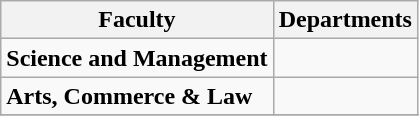<table class="wikitable sortable">
<tr>
<th>Faculty</th>
<th>Departments</th>
</tr>
<tr>
<td><strong>Science and Management</strong></td>
<td></td>
</tr>
<tr>
<td><strong>Arts, Commerce & Law</strong></td>
<td></td>
</tr>
<tr>
</tr>
</table>
